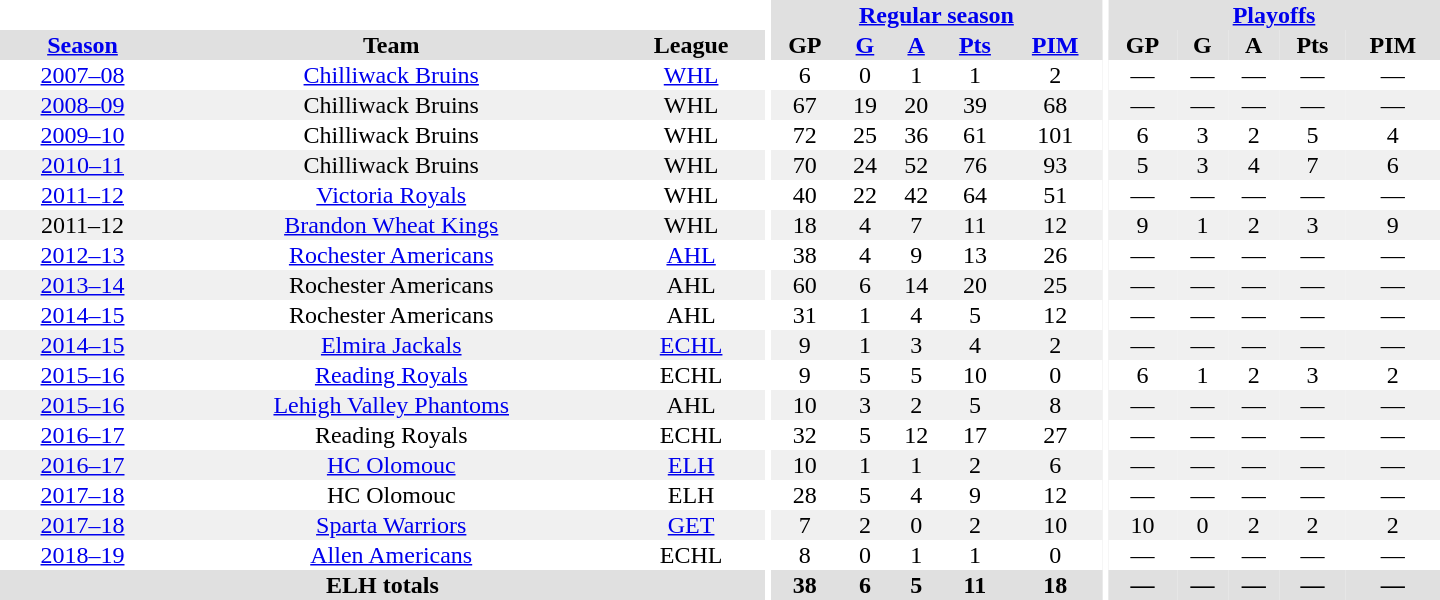<table border="0" cellpadding="1" cellspacing="0" style="text-align:center; width:60em">
<tr bgcolor="#e0e0e0">
<th colspan="3" bgcolor="#ffffff"></th>
<th rowspan="96" bgcolor="#ffffff"></th>
<th colspan="5"><a href='#'>Regular season</a></th>
<th rowspan="96" bgcolor="#ffffff"></th>
<th colspan="5"><a href='#'>Playoffs</a></th>
</tr>
<tr bgcolor="#e0e0e0">
<th><a href='#'>Season</a></th>
<th>Team</th>
<th>League</th>
<th>GP</th>
<th><a href='#'>G</a></th>
<th><a href='#'>A</a></th>
<th><a href='#'>Pts</a></th>
<th><a href='#'>PIM</a></th>
<th>GP</th>
<th>G</th>
<th>A</th>
<th>Pts</th>
<th>PIM</th>
</tr>
<tr>
<td><a href='#'>2007–08</a></td>
<td><a href='#'>Chilliwack Bruins</a></td>
<td><a href='#'>WHL</a></td>
<td>6</td>
<td>0</td>
<td>1</td>
<td>1</td>
<td>2</td>
<td>—</td>
<td>—</td>
<td>—</td>
<td>—</td>
<td>—</td>
</tr>
<tr bgcolor="#f0f0f0">
<td><a href='#'>2008–09</a></td>
<td>Chilliwack Bruins</td>
<td>WHL</td>
<td>67</td>
<td>19</td>
<td>20</td>
<td>39</td>
<td>68</td>
<td>—</td>
<td>—</td>
<td>—</td>
<td>—</td>
<td>—</td>
</tr>
<tr>
<td><a href='#'>2009–10</a></td>
<td>Chilliwack Bruins</td>
<td>WHL</td>
<td>72</td>
<td>25</td>
<td>36</td>
<td>61</td>
<td>101</td>
<td>6</td>
<td>3</td>
<td>2</td>
<td>5</td>
<td>4</td>
</tr>
<tr bgcolor="#f0f0f0">
<td><a href='#'>2010–11</a></td>
<td>Chilliwack Bruins</td>
<td>WHL</td>
<td>70</td>
<td>24</td>
<td>52</td>
<td>76</td>
<td>93</td>
<td>5</td>
<td>3</td>
<td>4</td>
<td>7</td>
<td>6</td>
</tr>
<tr>
<td><a href='#'>2011–12</a></td>
<td><a href='#'>Victoria Royals</a></td>
<td>WHL</td>
<td>40</td>
<td>22</td>
<td>42</td>
<td>64</td>
<td>51</td>
<td>—</td>
<td>—</td>
<td>—</td>
<td>—</td>
<td>—</td>
</tr>
<tr bgcolor="#f0f0f0">
<td>2011–12</td>
<td><a href='#'>Brandon Wheat Kings</a></td>
<td>WHL</td>
<td>18</td>
<td>4</td>
<td>7</td>
<td>11</td>
<td>12</td>
<td>9</td>
<td>1</td>
<td>2</td>
<td>3</td>
<td>9</td>
</tr>
<tr>
<td><a href='#'>2012–13</a></td>
<td><a href='#'>Rochester Americans</a></td>
<td><a href='#'>AHL</a></td>
<td>38</td>
<td>4</td>
<td>9</td>
<td>13</td>
<td>26</td>
<td>—</td>
<td>—</td>
<td>—</td>
<td>—</td>
<td>—</td>
</tr>
<tr bgcolor="#f0f0f0">
<td><a href='#'>2013–14</a></td>
<td>Rochester Americans</td>
<td>AHL</td>
<td>60</td>
<td>6</td>
<td>14</td>
<td>20</td>
<td>25</td>
<td>—</td>
<td>—</td>
<td>—</td>
<td>—</td>
<td>—</td>
</tr>
<tr>
<td><a href='#'>2014–15</a></td>
<td>Rochester Americans</td>
<td>AHL</td>
<td>31</td>
<td>1</td>
<td>4</td>
<td>5</td>
<td>12</td>
<td>—</td>
<td>—</td>
<td>—</td>
<td>—</td>
<td>—</td>
</tr>
<tr bgcolor="#f0f0f0">
<td><a href='#'>2014–15</a></td>
<td><a href='#'>Elmira Jackals</a></td>
<td><a href='#'>ECHL</a></td>
<td>9</td>
<td>1</td>
<td>3</td>
<td>4</td>
<td>2</td>
<td>—</td>
<td>—</td>
<td>—</td>
<td>—</td>
<td>—</td>
</tr>
<tr>
<td><a href='#'>2015–16</a></td>
<td><a href='#'>Reading Royals</a></td>
<td>ECHL</td>
<td>9</td>
<td>5</td>
<td>5</td>
<td>10</td>
<td>0</td>
<td>6</td>
<td>1</td>
<td>2</td>
<td>3</td>
<td>2</td>
</tr>
<tr bgcolor="#f0f0f0">
<td><a href='#'>2015–16</a></td>
<td><a href='#'>Lehigh Valley Phantoms</a></td>
<td>AHL</td>
<td>10</td>
<td>3</td>
<td>2</td>
<td>5</td>
<td>8</td>
<td>—</td>
<td>—</td>
<td>—</td>
<td>—</td>
<td>—</td>
</tr>
<tr>
<td><a href='#'>2016–17</a></td>
<td>Reading Royals</td>
<td>ECHL</td>
<td>32</td>
<td>5</td>
<td>12</td>
<td>17</td>
<td>27</td>
<td>—</td>
<td>—</td>
<td>—</td>
<td>—</td>
<td>—</td>
</tr>
<tr bgcolor="#f0f0f0">
<td><a href='#'>2016–17</a></td>
<td><a href='#'>HC Olomouc</a></td>
<td><a href='#'>ELH</a></td>
<td>10</td>
<td>1</td>
<td>1</td>
<td>2</td>
<td>6</td>
<td>—</td>
<td>—</td>
<td>—</td>
<td>—</td>
<td>—</td>
</tr>
<tr>
<td><a href='#'>2017–18</a></td>
<td>HC Olomouc</td>
<td>ELH</td>
<td>28</td>
<td>5</td>
<td>4</td>
<td>9</td>
<td>12</td>
<td>—</td>
<td>—</td>
<td>—</td>
<td>—</td>
<td>—</td>
</tr>
<tr bgcolor="#f0f0f0">
<td><a href='#'>2017–18</a></td>
<td><a href='#'>Sparta Warriors</a></td>
<td><a href='#'>GET</a></td>
<td>7</td>
<td>2</td>
<td>0</td>
<td>2</td>
<td>10</td>
<td>10</td>
<td>0</td>
<td>2</td>
<td>2</td>
<td>2</td>
</tr>
<tr>
<td><a href='#'>2018–19</a></td>
<td><a href='#'>Allen Americans</a></td>
<td>ECHL</td>
<td>8</td>
<td>0</td>
<td>1</td>
<td>1</td>
<td>0</td>
<td>—</td>
<td>—</td>
<td>—</td>
<td>—</td>
<td>—</td>
</tr>
<tr bgcolor="#e0e0e0">
<th colspan="3">ELH totals</th>
<th>38</th>
<th>6</th>
<th>5</th>
<th>11</th>
<th>18</th>
<th>—</th>
<th>—</th>
<th>—</th>
<th>—</th>
<th>—</th>
</tr>
</table>
